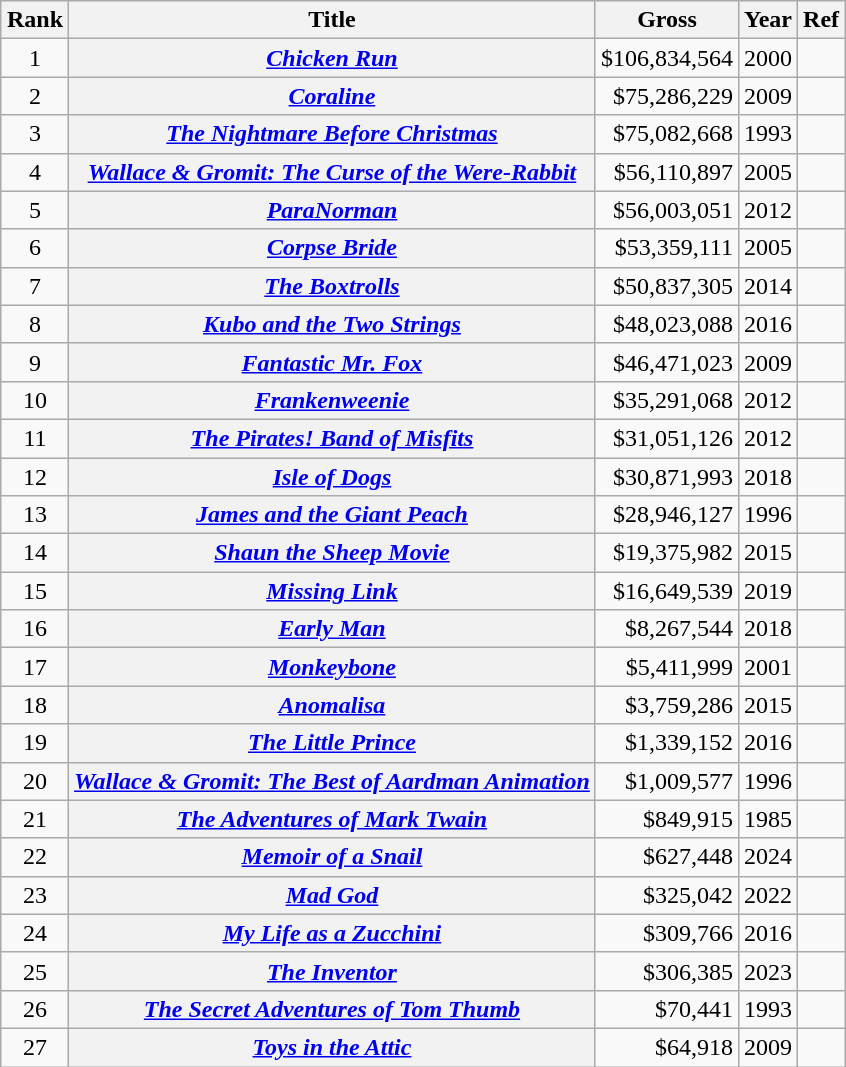<table class="wikitable sortable plainrowheaders"  style="margin:auto; margin:auto;">
<tr>
<th scope="col">Rank</th>
<th scope="col">Title</th>
<th scope="col">Gross</th>
<th scope="col">Year</th>
<th scope="col" class="unsortable">Ref</th>
</tr>
<tr>
<td style="text-align:center;">1</td>
<th scope="row"><em><a href='#'>Chicken Run</a></em></th>
<td align="right">$106,834,564</td>
<td style="text-align:center;">2000</td>
<td style="text-align:center;"></td>
</tr>
<tr>
<td style="text-align:center;">2</td>
<th scope="row"><em><a href='#'>Coraline</a></em></th>
<td align="right">$75,286,229</td>
<td style="text-align:center;">2009</td>
<td style="text-align:center;"></td>
</tr>
<tr>
<td style="text-align:center;">3</td>
<th scope="row"><em><a href='#'>The Nightmare Before Christmas</a></em></th>
<td align="right">$75,082,668</td>
<td style="text-align:center;">1993</td>
<td style="text-align:center;"></td>
</tr>
<tr>
<td style="text-align:center;">4</td>
<th scope="row"><em><a href='#'>Wallace & Gromit: The Curse of the Were-Rabbit</a></em></th>
<td align="right">$56,110,897</td>
<td style="text-align:center;">2005</td>
<td style="text-align:center;"></td>
</tr>
<tr>
<td style="text-align:center;">5</td>
<th scope="row"><em><a href='#'>ParaNorman</a></em></th>
<td align="right">$56,003,051</td>
<td style="text-align:center;">2012</td>
<td style="text-align:center;"></td>
</tr>
<tr>
<td style="text-align:center;">6</td>
<th scope="row"><em><a href='#'>Corpse Bride</a></em></th>
<td align="right">$53,359,111</td>
<td style="text-align:center;">2005</td>
<td style="text-align:center;"></td>
</tr>
<tr>
<td style="text-align:center;">7</td>
<th scope="row"><em><a href='#'>The Boxtrolls</a></em></th>
<td align="right">$50,837,305</td>
<td style="text-align:center;">2014</td>
<td style="text-align:center;"></td>
</tr>
<tr>
<td style="text-align:center;">8</td>
<th scope="row"><em><a href='#'>Kubo and the Two Strings</a></em></th>
<td align="right">$48,023,088</td>
<td style="text-align:center;">2016</td>
<td style="text-align:center;"></td>
</tr>
<tr>
<td style="text-align:center;">9</td>
<th scope="row"><em><a href='#'>Fantastic Mr. Fox</a></em></th>
<td align="right">$46,471,023</td>
<td style="text-align:center;">2009</td>
<td style="text-align:center;"></td>
</tr>
<tr>
<td style="text-align:center;">10</td>
<th scope="row"><em><a href='#'>Frankenweenie</a></em></th>
<td align="right">$35,291,068</td>
<td style="text-align:center;">2012</td>
<td style="text-align:center;"></td>
</tr>
<tr>
<td style="text-align:center;">11</td>
<th scope="row"><em><a href='#'>The Pirates! Band of Misfits</a></em></th>
<td align="right">$31,051,126</td>
<td style="text-align:center;">2012</td>
<td style="text-align:center;"></td>
</tr>
<tr>
<td style="text-align:center;">12</td>
<th scope="row"><em><a href='#'>Isle of Dogs</a></em></th>
<td align="right">$30,871,993</td>
<td style="text-align:center;">2018</td>
<td style="text-align:center;"></td>
</tr>
<tr>
<td style="text-align:center;">13</td>
<th scope="row"><em><a href='#'>James and the Giant Peach</a></em></th>
<td align="right">$28,946,127</td>
<td style="text-align:center;">1996</td>
<td style="text-align:center;"></td>
</tr>
<tr>
<td style="text-align:center;">14</td>
<th scope="row"><em><a href='#'>Shaun the Sheep Movie</a></em></th>
<td align="right">$19,375,982</td>
<td style="text-align:center;">2015</td>
<td style="text-align:center;"></td>
</tr>
<tr>
<td style="text-align:center;">15</td>
<th scope="row"><em><a href='#'>Missing Link</a></em></th>
<td align="right">$16,649,539</td>
<td style="text-align:center;">2019</td>
<td style="text-align:center;"></td>
</tr>
<tr>
<td style="text-align:center;">16</td>
<th scope="row"><em><a href='#'>Early Man</a></em></th>
<td align="right">$8,267,544</td>
<td style="text-align:center;">2018</td>
<td style="text-align:center;"></td>
</tr>
<tr>
<td style="text-align:center;">17</td>
<th scope="row"><em><a href='#'>Monkeybone</a></em></th>
<td align="right">$5,411,999</td>
<td style="text-align:center;">2001</td>
<td style="text-align:center;"></td>
</tr>
<tr>
<td style="text-align:center;">18</td>
<th scope="row"><em><a href='#'>Anomalisa</a></em></th>
<td align="right">$3,759,286</td>
<td style="text-align:center;">2015</td>
<td style="text-align:center;"></td>
</tr>
<tr>
<td style="text-align:center;">19</td>
<th scope="row"><em><a href='#'>The Little Prince</a></em></th>
<td align="right">$1,339,152</td>
<td style="text-align:center;">2016</td>
<td style="text-align:center;"></td>
</tr>
<tr>
<td style="text-align:center;">20</td>
<th scope="row"><em><a href='#'>Wallace & Gromit: The Best of Aardman Animation</a></em></th>
<td align="right">$1,009,577</td>
<td style="text-align:center;">1996</td>
<td style="text-align:center;"></td>
</tr>
<tr>
<td style="text-align:center;">21</td>
<th scope="row"><em><a href='#'>The Adventures of Mark Twain</a></em></th>
<td align="right">$849,915</td>
<td style="text-align:center;">1985</td>
<td style="text-align:center;"></td>
</tr>
<tr>
<td style="text-align:center;">22</td>
<th scope="row"><em><a href='#'>Memoir of a Snail</a></em></th>
<td align="right">$627,448</td>
<td style="text-align:center;">2024</td>
<td style="text-align:center;"></td>
</tr>
<tr>
<td style="text-align:center;">23</td>
<th scope="row"><em><a href='#'>Mad God</a></em></th>
<td align="right">$325,042</td>
<td style="text-align:center;">2022</td>
<td style="text-align:center;"></td>
</tr>
<tr>
<td style="text-align:center;">24</td>
<th scope="row"><em><a href='#'>My Life as a Zucchini</a></em></th>
<td align="right">$309,766</td>
<td style="text-align:center;">2016</td>
<td style="text-align:center;"></td>
</tr>
<tr>
<td style="text-align:center;">25</td>
<th scope="row"><em><a href='#'>The Inventor</a></em></th>
<td align="right">$306,385</td>
<td style="text-align:center;">2023</td>
<td style="text-align:center;"></td>
</tr>
<tr>
<td style="text-align:center;">26</td>
<th scope="row"><em><a href='#'>The Secret Adventures of Tom Thumb</a></em></th>
<td align="right">$70,441</td>
<td style="text-align:center;">1993</td>
<td style="text-align:center;"></td>
</tr>
<tr>
<td style="text-align:center;">27</td>
<th scope="row"><em><a href='#'>Toys in the Attic</a></em></th>
<td align="right">$64,918</td>
<td style="text-align:center;">2009</td>
<td style="text-align:center;"></td>
</tr>
</table>
